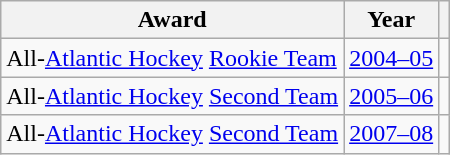<table class="wikitable">
<tr>
<th>Award</th>
<th>Year</th>
<th></th>
</tr>
<tr>
<td>All-<a href='#'>Atlantic Hockey</a> <a href='#'>Rookie Team</a></td>
<td><a href='#'>2004–05</a></td>
<td></td>
</tr>
<tr>
<td>All-<a href='#'>Atlantic Hockey</a> <a href='#'>Second Team</a></td>
<td><a href='#'>2005–06</a></td>
<td></td>
</tr>
<tr>
<td>All-<a href='#'>Atlantic Hockey</a> <a href='#'>Second Team</a></td>
<td><a href='#'>2007–08</a></td>
<td></td>
</tr>
</table>
